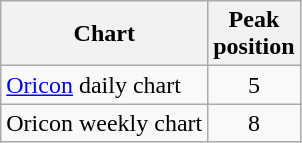<table class="wikitable">
<tr>
<th>Chart</th>
<th>Peak<br>position</th>
</tr>
<tr>
<td><a href='#'>Oricon</a> daily chart</td>
<td align="center">5</td>
</tr>
<tr>
<td>Oricon weekly chart</td>
<td align="center">8</td>
</tr>
</table>
